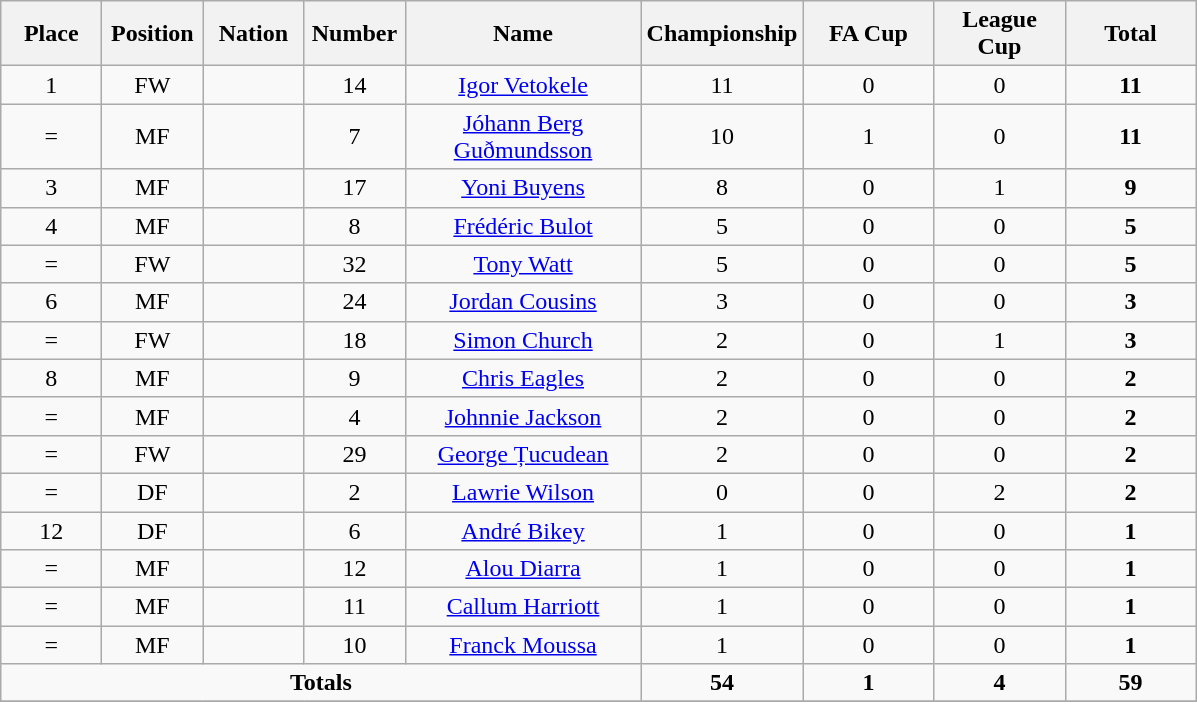<table class="wikitable" style="font-size: 100%; text-align: center;">
<tr>
<th width=60>Place</th>
<th width=60>Position</th>
<th width=60>Nation</th>
<th width=60>Number</th>
<th width=150>Name</th>
<th width=80>Championship</th>
<th width=80>FA Cup</th>
<th width=80>League Cup</th>
<th width=80>Total</th>
</tr>
<tr>
<td>1</td>
<td>FW</td>
<td></td>
<td>14</td>
<td><a href='#'>Igor Vetokele</a></td>
<td>11</td>
<td>0</td>
<td>0</td>
<td><strong>11</strong></td>
</tr>
<tr>
<td>=</td>
<td>MF</td>
<td></td>
<td>7</td>
<td><a href='#'>Jóhann Berg Guðmundsson</a></td>
<td>10</td>
<td>1</td>
<td>0</td>
<td><strong>11</strong></td>
</tr>
<tr>
<td>3</td>
<td>MF</td>
<td></td>
<td>17</td>
<td><a href='#'>Yoni Buyens</a></td>
<td>8</td>
<td>0</td>
<td>1</td>
<td><strong>9</strong></td>
</tr>
<tr>
<td>4</td>
<td>MF</td>
<td></td>
<td>8</td>
<td><a href='#'>Frédéric Bulot</a></td>
<td>5</td>
<td>0</td>
<td>0</td>
<td><strong>5</strong></td>
</tr>
<tr>
<td>=</td>
<td>FW</td>
<td></td>
<td>32</td>
<td><a href='#'>Tony Watt</a></td>
<td>5</td>
<td>0</td>
<td>0</td>
<td><strong>5</strong></td>
</tr>
<tr>
<td>6</td>
<td>MF</td>
<td></td>
<td>24</td>
<td><a href='#'>Jordan Cousins</a></td>
<td>3</td>
<td>0</td>
<td>0</td>
<td><strong>3</strong></td>
</tr>
<tr>
<td>=</td>
<td>FW</td>
<td></td>
<td>18</td>
<td><a href='#'>Simon Church</a></td>
<td>2</td>
<td>0</td>
<td>1</td>
<td><strong>3</strong></td>
</tr>
<tr>
<td>8</td>
<td>MF</td>
<td></td>
<td>9</td>
<td><a href='#'>Chris Eagles</a></td>
<td>2</td>
<td>0</td>
<td>0</td>
<td><strong>2</strong></td>
</tr>
<tr>
<td>=</td>
<td>MF</td>
<td></td>
<td>4</td>
<td><a href='#'>Johnnie Jackson</a></td>
<td>2</td>
<td>0</td>
<td>0</td>
<td><strong>2</strong></td>
</tr>
<tr>
<td>=</td>
<td>FW</td>
<td></td>
<td>29</td>
<td><a href='#'>George Țucudean</a></td>
<td>2</td>
<td>0</td>
<td>0</td>
<td><strong>2</strong></td>
</tr>
<tr>
<td>=</td>
<td>DF</td>
<td></td>
<td>2</td>
<td><a href='#'>Lawrie Wilson</a></td>
<td>0</td>
<td>0</td>
<td>2</td>
<td><strong>2</strong></td>
</tr>
<tr>
<td>12</td>
<td>DF</td>
<td></td>
<td>6</td>
<td><a href='#'>André Bikey</a></td>
<td>1</td>
<td>0</td>
<td>0</td>
<td><strong>1</strong></td>
</tr>
<tr>
<td>=</td>
<td>MF</td>
<td></td>
<td>12</td>
<td><a href='#'>Alou Diarra</a></td>
<td>1</td>
<td>0</td>
<td>0</td>
<td><strong>1</strong></td>
</tr>
<tr>
<td>=</td>
<td>MF</td>
<td></td>
<td>11</td>
<td><a href='#'>Callum Harriott</a></td>
<td>1</td>
<td>0</td>
<td>0</td>
<td><strong>1</strong></td>
</tr>
<tr>
<td>=</td>
<td>MF</td>
<td></td>
<td>10</td>
<td><a href='#'>Franck Moussa</a></td>
<td>1</td>
<td>0</td>
<td>0</td>
<td><strong>1</strong></td>
</tr>
<tr>
<td colspan="5"><strong>Totals</strong></td>
<td><strong>54</strong></td>
<td><strong>1</strong></td>
<td><strong>4</strong></td>
<td><strong>59</strong></td>
</tr>
<tr>
</tr>
</table>
